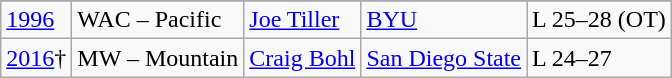<table class="wikitable">
<tr>
</tr>
<tr>
<td><a href='#'>1996</a></td>
<td>WAC – Pacific</td>
<td><a href='#'>Joe Tiller</a></td>
<td><a href='#'>BYU</a></td>
<td>L 25–28 (OT)</td>
</tr>
<tr>
<td><a href='#'>2016</a>†</td>
<td>MW – Mountain</td>
<td><a href='#'>Craig Bohl</a></td>
<td><a href='#'>San Diego State</a></td>
<td>L 24–27</td>
</tr>
</table>
